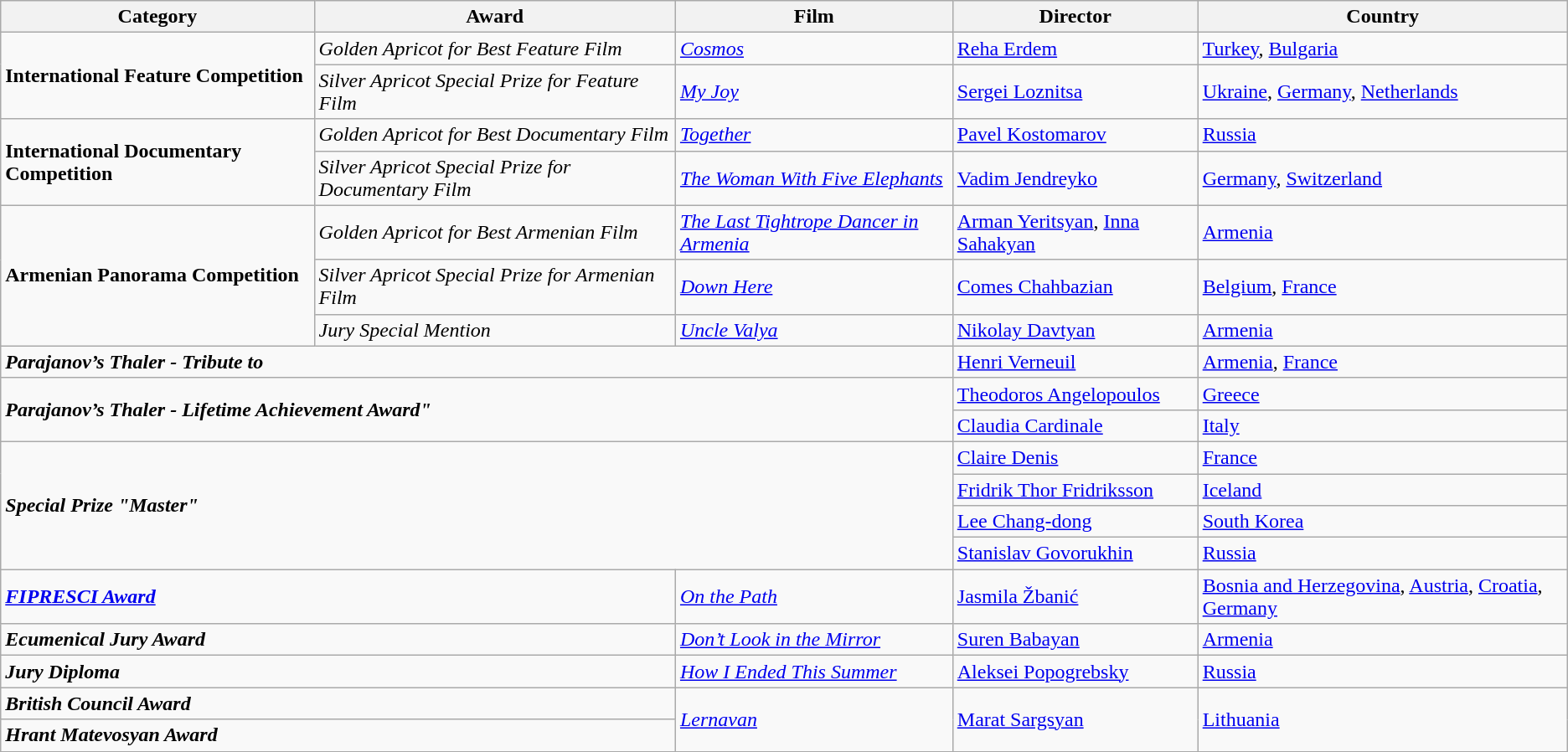<table class="wikitable sortable">
<tr>
<th>Category</th>
<th>Award</th>
<th>Film</th>
<th>Director</th>
<th>Country</th>
</tr>
<tr>
<td rowspan="2"><strong>International Feature Competition</strong></td>
<td><em>Golden Apricot for Best Feature Film</em></td>
<td><em><a href='#'>Cosmos</a></em></td>
<td><a href='#'>Reha Erdem</a></td>
<td> <a href='#'>Turkey</a>,  <a href='#'>Bulgaria</a></td>
</tr>
<tr>
<td><em>Silver Apricot Special Prize for Feature Film</em></td>
<td><em><a href='#'>My Joy</a></em></td>
<td><a href='#'>Sergei Loznitsa</a></td>
<td> <a href='#'>Ukraine</a>,  <a href='#'>Germany</a>,  <a href='#'>Netherlands</a></td>
</tr>
<tr>
<td rowspan="2"><strong>International Documentary Competition</strong></td>
<td><em>Golden Apricot for Best Documentary Film</em></td>
<td><em><a href='#'>Together</a></em></td>
<td><a href='#'>Pavel Kostomarov</a></td>
<td> <a href='#'>Russia</a></td>
</tr>
<tr>
<td><em>Silver Apricot Special Prize for Documentary Film</em></td>
<td><em><a href='#'>The Woman With Five Elephants</a></em></td>
<td><a href='#'>Vadim Jendreyko</a></td>
<td> <a href='#'>Germany</a>,  <a href='#'>Switzerland</a></td>
</tr>
<tr>
<td rowspan="3"><strong>Armenian Panorama Competition</strong></td>
<td><em>Golden Apricot for Best Armenian Film</em></td>
<td><em><a href='#'>The Last Tightrope Dancer in Armenia</a></em></td>
<td><a href='#'>Arman Yeritsyan</a>, <a href='#'>Inna Sahakyan</a></td>
<td> <a href='#'>Armenia</a></td>
</tr>
<tr>
<td><em>Silver Apricot Special Prize for Armenian Film</em></td>
<td><em><a href='#'>Down Here</a></em></td>
<td><a href='#'>Comes Chahbazian</a></td>
<td> <a href='#'>Belgium</a>,  <a href='#'>France</a></td>
</tr>
<tr>
<td><em>Jury Special Mention</em></td>
<td><em><a href='#'>Uncle Valya</a></em></td>
<td><a href='#'>Nikolay Davtyan</a></td>
<td> <a href='#'>Armenia</a></td>
</tr>
<tr>
<td colspan="3"><strong><em>Parajanov’s Thaler - Tribute to</em></strong></td>
<td><a href='#'>Henri Verneuil</a></td>
<td> <a href='#'>Armenia</a>,  <a href='#'>France</a></td>
</tr>
<tr>
<td rowspan="2" colspan="3"><strong><em>Parajanov’s Thaler - Lifetime Achievement Award"</em></strong></td>
<td><a href='#'>Theodoros Angelopoulos</a></td>
<td> <a href='#'>Greece</a></td>
</tr>
<tr>
<td><a href='#'>Claudia Cardinale</a></td>
<td> <a href='#'>Italy</a></td>
</tr>
<tr>
<td rowspan="4" colspan="3"><strong><em>Special Prize "Master"</em></strong></td>
<td><a href='#'>Claire Denis</a></td>
<td> <a href='#'>France</a></td>
</tr>
<tr>
<td><a href='#'>Fridrik Thor Fridriksson</a></td>
<td> <a href='#'>Iceland</a></td>
</tr>
<tr>
<td><a href='#'>Lee Chang-dong</a></td>
<td> <a href='#'>South Korea</a></td>
</tr>
<tr>
<td><a href='#'>Stanislav Govorukhin</a></td>
<td> <a href='#'>Russia</a></td>
</tr>
<tr>
<td colspan="2"><strong><em><a href='#'>FIPRESCI Award</a></em></strong></td>
<td><em><a href='#'>On the Path</a></em></td>
<td><a href='#'>Jasmila Žbanić</a></td>
<td> <a href='#'>Bosnia and Herzegovina</a>,  <a href='#'>Austria</a>,   <a href='#'>Croatia</a>,   <a href='#'>Germany</a></td>
</tr>
<tr>
<td colspan="2"><strong><em>Ecumenical Jury Award</em></strong></td>
<td><em><a href='#'>Don’t Look in the Mirror</a></em></td>
<td><a href='#'>Suren Babayan</a></td>
<td> <a href='#'>Armenia</a></td>
</tr>
<tr>
<td colspan="2"><strong><em>Jury Diploma</em></strong></td>
<td><em><a href='#'>How I Ended This Summer</a></em></td>
<td><a href='#'>Aleksei Popogrebsky</a></td>
<td> <a href='#'>Russia</a></td>
</tr>
<tr>
<td colspan="2"><strong><em>British Council Award</em></strong></td>
<td rowspan="2"><em><a href='#'>Lernavan</a></em></td>
<td rowspan="2"><a href='#'>Marat Sargsyan</a></td>
<td rowspan="2"> <a href='#'>Lithuania</a></td>
</tr>
<tr>
<td colspan="2"><strong><em>Hrant Matevosyan Award</em></strong></td>
</tr>
<tr>
</tr>
</table>
